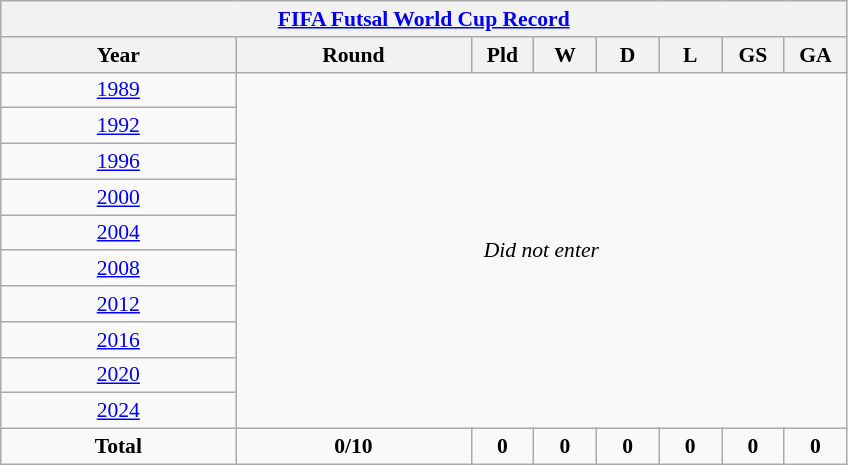<table class="wikitable" style="text-align: center;font-size:90%;">
<tr>
<th colspan=9><a href='#'>FIFA Futsal World Cup Record</a></th>
</tr>
<tr>
<th width=150>Year</th>
<th width=150>Round</th>
<th width=35>Pld</th>
<th width=35>W</th>
<th width=35>D</th>
<th width=35>L</th>
<th width=35>GS</th>
<th width=35>GA</th>
</tr>
<tr>
<td> <a href='#'>1989</a></td>
<td colspan=8 rowspan=10><em>Did not enter</em></td>
</tr>
<tr>
<td> <a href='#'>1992</a></td>
</tr>
<tr>
<td> <a href='#'>1996</a></td>
</tr>
<tr>
<td> <a href='#'>2000</a></td>
</tr>
<tr>
<td> <a href='#'>2004</a></td>
</tr>
<tr>
<td> <a href='#'>2008</a></td>
</tr>
<tr>
<td> <a href='#'>2012</a></td>
</tr>
<tr>
<td> <a href='#'>2016</a></td>
</tr>
<tr>
<td> <a href='#'>2020</a></td>
</tr>
<tr>
<td> <a href='#'>2024</a></td>
</tr>
<tr>
<td><strong>Total</strong></td>
<td><strong>0/10</strong></td>
<td><strong>0</strong></td>
<td><strong>0</strong></td>
<td><strong>0</strong></td>
<td><strong>0</strong></td>
<td><strong>0</strong></td>
<td><strong>0</strong></td>
</tr>
</table>
